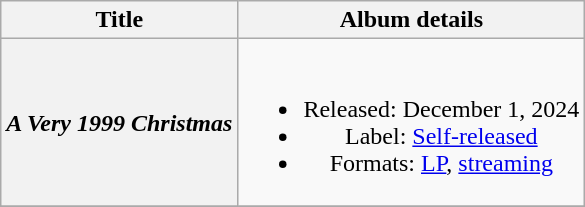<table class="wikitable plainrowheaders" style="text-align:center;">
<tr>
<th scope="col">Title</th>
<th scope="col" ;">Album details</th>
</tr>
<tr>
<th scope="row"><em>A Very 1999 Christmas</em></th>
<td><br><ul><li>Released: December 1, 2024</li><li>Label: <a href='#'>Self-released</a></li><li>Formats: <a href='#'>LP</a>, <a href='#'>streaming</a></li></ul></td>
</tr>
<tr>
</tr>
</table>
